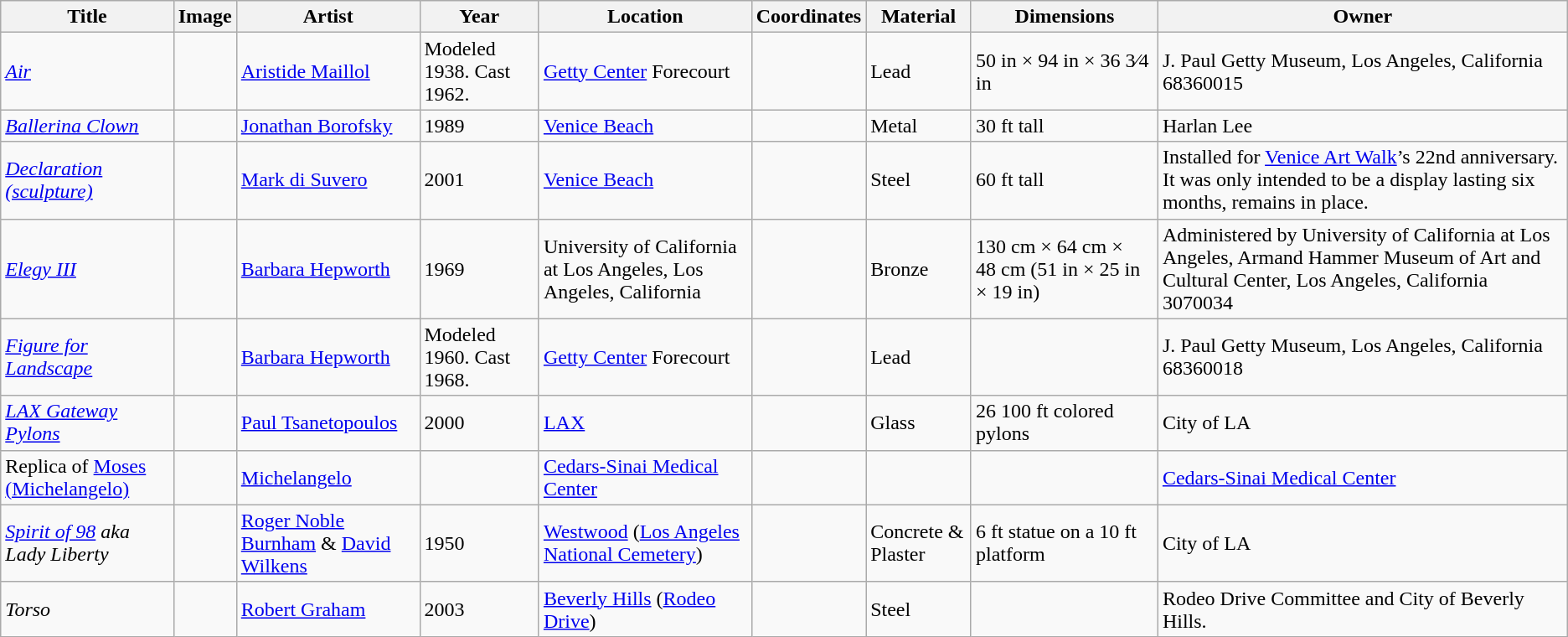<table class="wikitable sortable">
<tr>
<th>Title</th>
<th>Image</th>
<th>Artist</th>
<th>Year</th>
<th>Location</th>
<th>Coordinates</th>
<th>Material</th>
<th>Dimensions</th>
<th>Owner</th>
</tr>
<tr>
<td><em><a href='#'>Air</a></em></td>
<td></td>
<td><a href='#'>Aristide Maillol</a></td>
<td>Modeled 1938. Cast 1962.</td>
<td><a href='#'>Getty Center</a> Forecourt</td>
<td><small></small></td>
<td>Lead</td>
<td>50 in × 94 in × 36 3⁄4 in</td>
<td>J. Paul Getty Museum, Los Angeles, California 68360015</td>
</tr>
<tr>
<td><em><a href='#'>Ballerina Clown</a></em></td>
<td></td>
<td><a href='#'>Jonathan Borofsky</a></td>
<td>1989</td>
<td><a href='#'>Venice Beach</a></td>
<td><small></small></td>
<td>Metal</td>
<td>30 ft tall</td>
<td>Harlan Lee</td>
</tr>
<tr>
<td><em><a href='#'>Declaration (sculpture)</a></em></td>
<td></td>
<td><a href='#'>Mark di Suvero</a></td>
<td>2001</td>
<td><a href='#'>Venice Beach</a></td>
<td><small></small></td>
<td>Steel</td>
<td>60 ft tall</td>
<td>Installed for <a href='#'>Venice Art Walk</a>’s 22nd anniversary. It was only intended to be a display lasting six months, remains in place.</td>
</tr>
<tr>
<td><em><a href='#'>Elegy III</a></em></td>
<td></td>
<td><a href='#'>Barbara Hepworth</a></td>
<td>1969</td>
<td>University of California at Los Angeles, Los Angeles, California</td>
<td><small></small></td>
<td>Bronze</td>
<td>130 cm × 64 cm × 48 cm (51 in × 25 in × 19 in)</td>
<td>Administered by University of California at Los Angeles, Armand Hammer Museum of Art and Cultural Center, Los Angeles, California 3070034</td>
</tr>
<tr>
<td><em><a href='#'>Figure for Landscape</a></em></td>
<td></td>
<td><a href='#'>Barbara Hepworth</a></td>
<td>Modeled 1960. Cast 1968.</td>
<td><a href='#'>Getty Center</a> Forecourt</td>
<td><small></small></td>
<td>Lead</td>
<td></td>
<td>J. Paul Getty Museum, Los Angeles, California 68360018</td>
</tr>
<tr>
<td><em><a href='#'>LAX Gateway Pylons</a></em></td>
<td></td>
<td><a href='#'>Paul Tsanetopoulos</a></td>
<td>2000</td>
<td><a href='#'>LAX</a></td>
<td><small></small></td>
<td>Glass</td>
<td>26 100 ft colored pylons</td>
<td>City of LA</td>
</tr>
<tr>
<td>Replica of <a href='#'>Moses (Michelangelo)</a></td>
<td></td>
<td><a href='#'>Michelangelo</a></td>
<td></td>
<td><a href='#'>Cedars-Sinai Medical Center</a></td>
<td></td>
<td></td>
<td></td>
<td><a href='#'>Cedars-Sinai Medical Center</a></td>
</tr>
<tr>
<td><em><a href='#'>Spirit of 98</a> aka Lady Liberty</em></td>
<td></td>
<td><a href='#'>Roger Noble Burnham</a> & <a href='#'>David Wilkens</a></td>
<td>1950</td>
<td><a href='#'>Westwood</a> (<a href='#'>Los Angeles National Cemetery</a>)</td>
<td><small></small></td>
<td>Concrete & Plaster</td>
<td>6 ft statue on a 10 ft platform</td>
<td>City of LA</td>
</tr>
<tr>
<td><em>Torso</em></td>
<td></td>
<td><a href='#'>Robert Graham</a></td>
<td>2003</td>
<td><a href='#'>Beverly Hills</a> (<a href='#'>Rodeo Drive</a>)</td>
<td><small></small></td>
<td>Steel</td>
<td></td>
<td>Rodeo Drive Committee and City of Beverly Hills.</td>
</tr>
</table>
